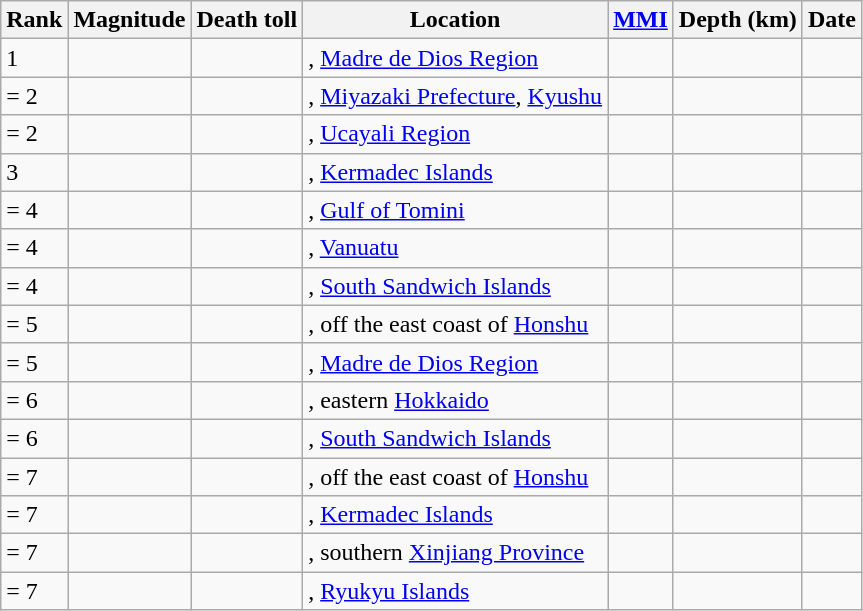<table class="sortable wikitable" style="font-size:100%;">
<tr>
<th>Rank</th>
<th>Magnitude</th>
<th>Death toll</th>
<th>Location</th>
<th><a href='#'>MMI</a></th>
<th>Depth (km)</th>
<th>Date</th>
</tr>
<tr>
<td>1</td>
<td></td>
<td></td>
<td>, <a href='#'>Madre de Dios Region</a></td>
<td></td>
<td></td>
<td></td>
</tr>
<tr>
<td>= 2</td>
<td></td>
<td></td>
<td>, <a href='#'>Miyazaki Prefecture</a>, <a href='#'>Kyushu</a></td>
<td></td>
<td></td>
<td></td>
</tr>
<tr>
<td>= 2</td>
<td></td>
<td></td>
<td>, <a href='#'>Ucayali Region</a></td>
<td></td>
<td></td>
<td></td>
</tr>
<tr>
<td>3</td>
<td></td>
<td></td>
<td>, <a href='#'>Kermadec Islands</a></td>
<td></td>
<td></td>
<td></td>
</tr>
<tr>
<td>= 4</td>
<td></td>
<td></td>
<td>, <a href='#'>Gulf of Tomini</a></td>
<td></td>
<td></td>
<td></td>
</tr>
<tr>
<td>= 4</td>
<td></td>
<td></td>
<td>, <a href='#'>Vanuatu</a></td>
<td></td>
<td></td>
<td></td>
</tr>
<tr>
<td>= 4</td>
<td></td>
<td></td>
<td>, <a href='#'>South Sandwich Islands</a></td>
<td></td>
<td></td>
<td></td>
</tr>
<tr>
<td>= 5</td>
<td></td>
<td></td>
<td>, off the east coast of <a href='#'>Honshu</a></td>
<td></td>
<td></td>
<td></td>
</tr>
<tr>
<td>= 5</td>
<td></td>
<td></td>
<td>, <a href='#'>Madre de Dios Region</a></td>
<td></td>
<td></td>
<td></td>
</tr>
<tr>
<td>= 6</td>
<td></td>
<td></td>
<td>, eastern <a href='#'>Hokkaido</a></td>
<td></td>
<td></td>
<td></td>
</tr>
<tr>
<td>= 6</td>
<td></td>
<td></td>
<td>, <a href='#'>South Sandwich Islands</a></td>
<td></td>
<td></td>
<td></td>
</tr>
<tr>
<td>= 7</td>
<td></td>
<td></td>
<td>, off the east coast of <a href='#'>Honshu</a></td>
<td></td>
<td></td>
<td></td>
</tr>
<tr>
<td>= 7</td>
<td></td>
<td></td>
<td>, <a href='#'>Kermadec Islands</a></td>
<td></td>
<td></td>
<td></td>
</tr>
<tr>
<td>= 7</td>
<td></td>
<td></td>
<td>, southern <a href='#'>Xinjiang Province</a></td>
<td></td>
<td></td>
<td></td>
</tr>
<tr>
<td>= 7</td>
<td></td>
<td></td>
<td>, <a href='#'>Ryukyu Islands</a></td>
<td></td>
<td></td>
<td></td>
</tr>
</table>
